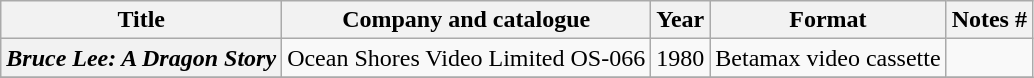<table class="wikitable plainrowheaders sortable">
<tr>
<th scope="col" class="unsortable">Title</th>
<th scope="col">Company and catalogue</th>
<th scope="col">Year</th>
<th scope="col">Format</th>
<th scope="col" class="unsortable">Notes #</th>
</tr>
<tr>
<th scope="row"><em>Bruce Lee: A Dragon Story</em></th>
<td>Ocean Shores Video Limited OS-066</td>
<td>1980</td>
<td>Betamax video cassette</td>
<td></td>
</tr>
<tr>
</tr>
</table>
